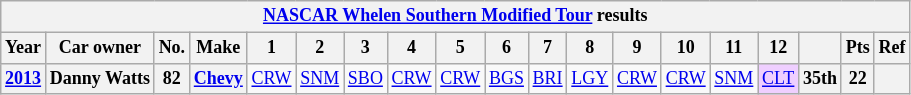<table class="wikitable" style="text-align:center; font-size:75%">
<tr>
<th colspan=21><a href='#'>NASCAR Whelen Southern Modified Tour</a> results</th>
</tr>
<tr>
<th>Year</th>
<th>Car owner</th>
<th>No.</th>
<th>Make</th>
<th>1</th>
<th>2</th>
<th>3</th>
<th>4</th>
<th>5</th>
<th>6</th>
<th>7</th>
<th>8</th>
<th>9</th>
<th>10</th>
<th>11</th>
<th>12</th>
<th></th>
<th>Pts</th>
<th>Ref</th>
</tr>
<tr>
<th><a href='#'>2013</a></th>
<th>Danny Watts</th>
<th>82</th>
<th><a href='#'>Chevy</a></th>
<td><a href='#'>CRW</a></td>
<td><a href='#'>SNM</a></td>
<td><a href='#'>SBO</a></td>
<td><a href='#'>CRW</a></td>
<td><a href='#'>CRW</a></td>
<td><a href='#'>BGS</a></td>
<td><a href='#'>BRI</a></td>
<td><a href='#'>LGY</a></td>
<td><a href='#'>CRW</a></td>
<td><a href='#'>CRW</a></td>
<td><a href='#'>SNM</a></td>
<td style="background:#EFCFFF;"><a href='#'>CLT</a><br></td>
<th>35th</th>
<th>22</th>
<th></th>
</tr>
</table>
